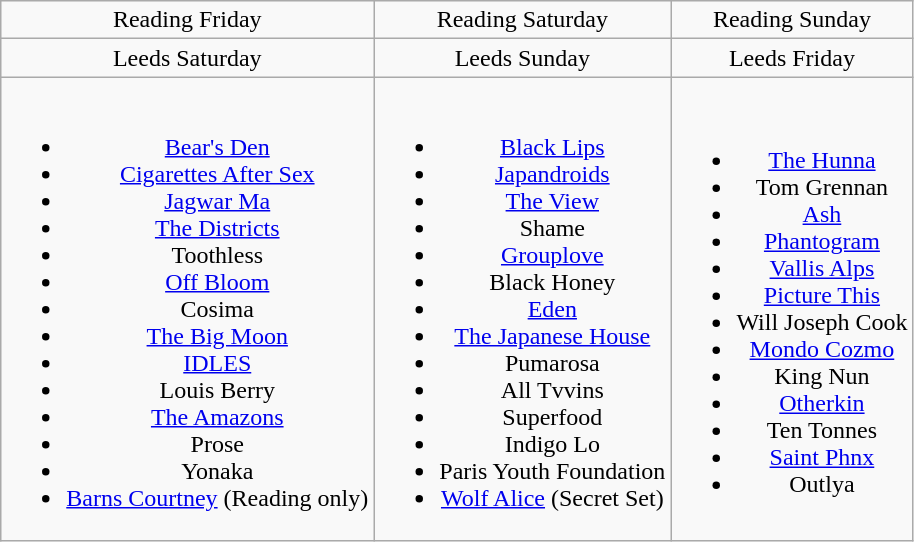<table class="wikitable" style="text-align:center;">
<tr>
<td>Reading Friday</td>
<td>Reading Saturday</td>
<td>Reading Sunday</td>
</tr>
<tr>
<td>Leeds Saturday</td>
<td>Leeds Sunday</td>
<td>Leeds Friday</td>
</tr>
<tr>
<td><br><ul><li><a href='#'>Bear's Den</a></li><li><a href='#'>Cigarettes After Sex</a></li><li><a href='#'>Jagwar Ma</a></li><li><a href='#'>The Districts</a></li><li>Toothless</li><li><a href='#'>Off Bloom</a></li><li>Cosima</li><li><a href='#'>The Big Moon</a></li><li><a href='#'>IDLES</a></li><li>Louis Berry</li><li><a href='#'>The Amazons</a></li><li>Prose</li><li>Yonaka</li><li><a href='#'>Barns Courtney</a> (Reading only)</li></ul></td>
<td><br><ul><li><a href='#'>Black Lips</a></li><li><a href='#'>Japandroids</a></li><li><a href='#'>The View</a></li><li>Shame</li><li><a href='#'>Grouplove</a></li><li>Black Honey</li><li><a href='#'>Eden</a></li><li><a href='#'>The Japanese House</a></li><li>Pumarosa</li><li>All Tvvins</li><li>Superfood</li><li>Indigo Lo</li><li>Paris Youth Foundation</li><li><a href='#'>Wolf Alice</a> (Secret Set)</li></ul></td>
<td><br><ul><li><a href='#'>The Hunna</a></li><li>Tom Grennan</li><li><a href='#'>Ash</a></li><li><a href='#'>Phantogram</a></li><li><a href='#'>Vallis Alps</a></li><li><a href='#'>Picture This</a></li><li>Will Joseph Cook</li><li><a href='#'>Mondo Cozmo</a></li><li>King Nun</li><li><a href='#'>Otherkin</a></li><li>Ten Tonnes</li><li><a href='#'>Saint Phnx</a></li><li>Outlya</li></ul></td>
</tr>
</table>
